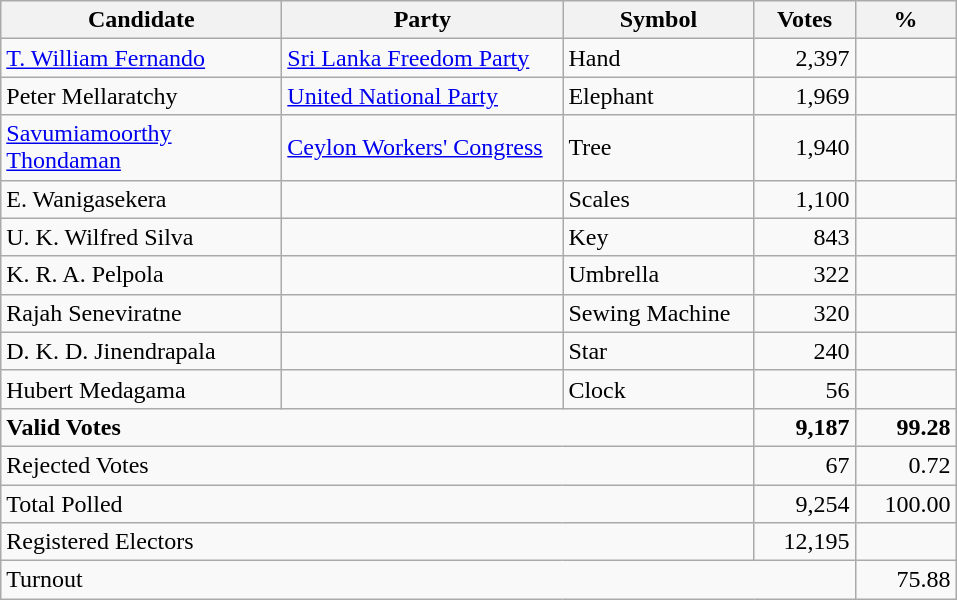<table class="wikitable" border="1" style="text-align:right;">
<tr>
<th align=left width="180">Candidate</th>
<th align=left width="180">Party</th>
<th align=left width="120">Symbol</th>
<th align=left width="60">Votes</th>
<th align=left width="60">%</th>
</tr>
<tr>
<td align=left><a href='#'>T. William Fernando</a></td>
<td align=left><a href='#'>Sri Lanka Freedom Party</a></td>
<td align=left>Hand</td>
<td align=right>2,397</td>
<td align=right></td>
</tr>
<tr>
<td align=left>Peter Mellaratchy</td>
<td align=left><a href='#'>United National Party</a></td>
<td align=left>Elephant</td>
<td align=right>1,969</td>
<td align=right></td>
</tr>
<tr>
<td align=left><a href='#'>Savumiamoorthy Thondaman</a></td>
<td align=left><a href='#'>Ceylon Workers' Congress</a></td>
<td align=left>Tree</td>
<td align=right>1,940</td>
<td align=right></td>
</tr>
<tr>
<td align=left>E. Wanigasekera</td>
<td></td>
<td align=left>Scales</td>
<td align=right>1,100</td>
<td align=right></td>
</tr>
<tr>
<td align=left>U. K. Wilfred Silva</td>
<td></td>
<td align=left>Key</td>
<td align=right>843</td>
<td align=right></td>
</tr>
<tr>
<td align=left>K. R. A. Pelpola</td>
<td></td>
<td align=left>Umbrella</td>
<td align=right>322</td>
<td align=right></td>
</tr>
<tr>
<td align=left>Rajah Seneviratne</td>
<td></td>
<td align=left>Sewing Machine</td>
<td align=right>320</td>
<td align=right></td>
</tr>
<tr>
<td align=left>D. K. D. Jinendrapala</td>
<td></td>
<td align=left>Star</td>
<td align=right>240</td>
<td align=right></td>
</tr>
<tr>
<td align=left>Hubert Medagama</td>
<td></td>
<td align=left>Clock</td>
<td align=right>56</td>
<td align=right></td>
</tr>
<tr>
<td align=left colspan=3><strong>Valid Votes</strong></td>
<td align=right><strong>9,187</strong></td>
<td align=right><strong>99.28</strong></td>
</tr>
<tr>
<td align=left colspan=3>Rejected Votes</td>
<td align=right>67</td>
<td align=right>0.72</td>
</tr>
<tr>
<td align=left colspan=3>Total Polled</td>
<td align=right>9,254</td>
<td align=right>100.00</td>
</tr>
<tr>
<td align=left colspan=3>Registered Electors</td>
<td align=right>12,195</td>
<td></td>
</tr>
<tr>
<td align=left colspan=4>Turnout</td>
<td align=right>75.88</td>
</tr>
</table>
